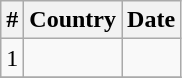<table class="wikitable sortable">
<tr>
<th>#</th>
<th>Country</th>
<th>Date</th>
</tr>
<tr>
<td>1</td>
<td></td>
<td></td>
</tr>
<tr>
</tr>
</table>
